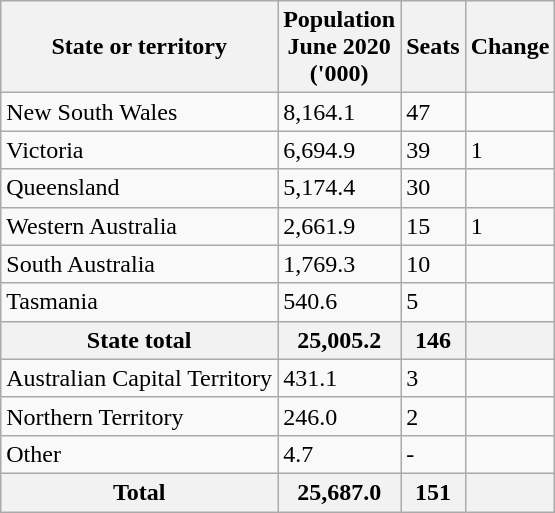<table class="wikitable">
<tr>
<th>State or territory</th>
<th>Population<br> June 2020<br>('000)</th>
<th>Seats</th>
<th>Change</th>
</tr>
<tr>
<td>New South Wales</td>
<td>8,164.1</td>
<td>47</td>
<td></td>
</tr>
<tr>
<td>Victoria</td>
<td>6,694.9</td>
<td>39</td>
<td> 1</td>
</tr>
<tr>
<td>Queensland</td>
<td>5,174.4</td>
<td>30</td>
<td></td>
</tr>
<tr>
<td>Western Australia</td>
<td>2,661.9</td>
<td>15</td>
<td> 1</td>
</tr>
<tr>
<td>South Australia</td>
<td>1,769.3</td>
<td>10</td>
<td></td>
</tr>
<tr>
<td>Tasmania</td>
<td>540.6</td>
<td>5</td>
<td></td>
</tr>
<tr>
<th>State total</th>
<th>25,005.2</th>
<th>146</th>
<th></th>
</tr>
<tr>
<td>Australian Capital Territory</td>
<td>431.1</td>
<td>3</td>
<td></td>
</tr>
<tr>
<td>Northern Territory</td>
<td>246.0</td>
<td>2</td>
<td></td>
</tr>
<tr>
<td>Other</td>
<td>4.7</td>
<td>-</td>
<td></td>
</tr>
<tr>
<th>Total</th>
<th>25,687.0</th>
<th>151</th>
<th></th>
</tr>
</table>
